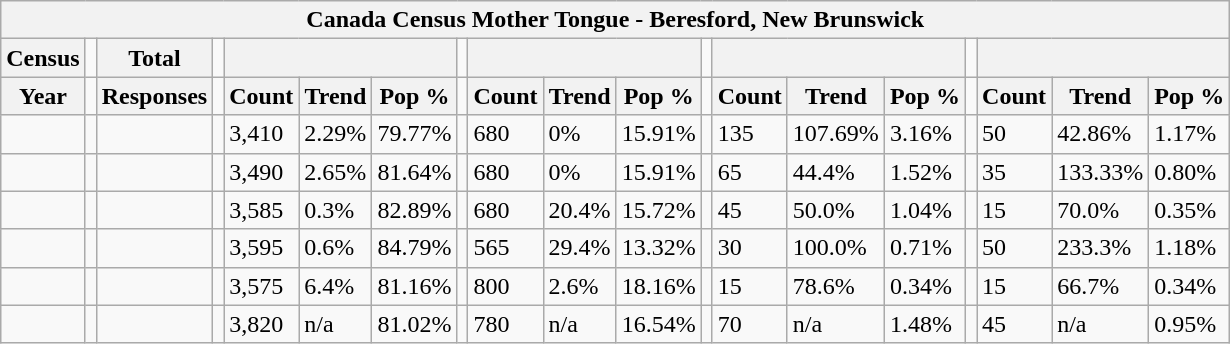<table class="wikitable">
<tr>
<th colspan="19">Canada Census Mother Tongue - Beresford, New Brunswick</th>
</tr>
<tr>
<th>Census</th>
<td></td>
<th>Total</th>
<td colspan="1"></td>
<th colspan="3"></th>
<td colspan="1"></td>
<th colspan="3"></th>
<td colspan="1"></td>
<th colspan="3"></th>
<td colspan="1"></td>
<th colspan="3"></th>
</tr>
<tr>
<th>Year</th>
<td></td>
<th>Responses</th>
<td></td>
<th>Count</th>
<th>Trend</th>
<th>Pop %</th>
<td></td>
<th>Count</th>
<th>Trend</th>
<th>Pop %</th>
<td></td>
<th>Count</th>
<th>Trend</th>
<th>Pop %</th>
<td></td>
<th>Count</th>
<th>Trend</th>
<th>Pop %</th>
</tr>
<tr>
<td></td>
<td></td>
<td></td>
<td></td>
<td>3,410</td>
<td> 2.29%</td>
<td>79.77%</td>
<td></td>
<td>680</td>
<td> 0%</td>
<td>15.91%</td>
<td></td>
<td>135</td>
<td> 107.69%</td>
<td>3.16%</td>
<td></td>
<td>50</td>
<td> 42.86%</td>
<td>1.17%</td>
</tr>
<tr>
<td></td>
<td></td>
<td></td>
<td></td>
<td>3,490</td>
<td> 2.65%</td>
<td>81.64%</td>
<td></td>
<td>680</td>
<td> 0%</td>
<td>15.91%</td>
<td></td>
<td>65</td>
<td> 44.4%</td>
<td>1.52%</td>
<td></td>
<td>35</td>
<td> 133.33%</td>
<td>0.80%</td>
</tr>
<tr>
<td></td>
<td></td>
<td></td>
<td></td>
<td>3,585</td>
<td> 0.3%</td>
<td>82.89%</td>
<td></td>
<td>680</td>
<td> 20.4%</td>
<td>15.72%</td>
<td></td>
<td>45</td>
<td> 50.0%</td>
<td>1.04%</td>
<td></td>
<td>15</td>
<td> 70.0%</td>
<td>0.35%</td>
</tr>
<tr>
<td></td>
<td></td>
<td></td>
<td></td>
<td>3,595</td>
<td> 0.6%</td>
<td>84.79%</td>
<td></td>
<td>565</td>
<td> 29.4%</td>
<td>13.32%</td>
<td></td>
<td>30</td>
<td> 100.0%</td>
<td>0.71%</td>
<td></td>
<td>50</td>
<td> 233.3%</td>
<td>1.18%</td>
</tr>
<tr>
<td></td>
<td></td>
<td></td>
<td></td>
<td>3,575</td>
<td> 6.4%</td>
<td>81.16%</td>
<td></td>
<td>800</td>
<td> 2.6%</td>
<td>18.16%</td>
<td></td>
<td>15</td>
<td> 78.6%</td>
<td>0.34%</td>
<td></td>
<td>15</td>
<td> 66.7%</td>
<td>0.34%</td>
</tr>
<tr>
<td></td>
<td></td>
<td></td>
<td></td>
<td>3,820</td>
<td>n/a</td>
<td>81.02%</td>
<td></td>
<td>780</td>
<td>n/a</td>
<td>16.54%</td>
<td></td>
<td>70</td>
<td>n/a</td>
<td>1.48%</td>
<td></td>
<td>45</td>
<td>n/a</td>
<td>0.95%</td>
</tr>
</table>
